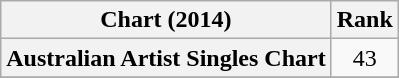<table class="wikitable plainrowheaders" style="text-align:center">
<tr>
<th scope="col">Chart (2014)</th>
<th scope="col">Rank</th>
</tr>
<tr>
<th scope="row">Australian Artist Singles Chart</th>
<td>43</td>
</tr>
<tr>
</tr>
</table>
